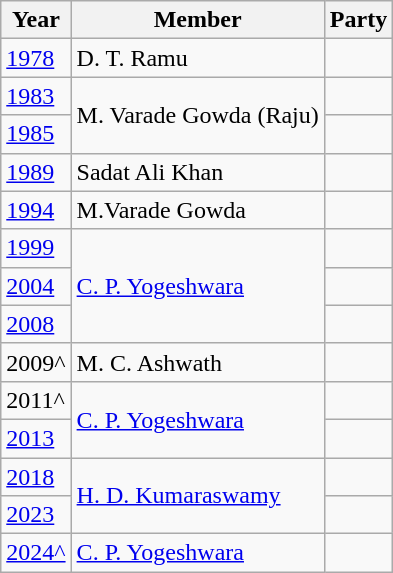<table class="wikitable sortable">
<tr>
<th>Year</th>
<th>Member</th>
<th colspan="2">Party</th>
</tr>
<tr>
<td><a href='#'>1978</a></td>
<td>D. T. Ramu</td>
<td></td>
</tr>
<tr>
<td><a href='#'>1983</a></td>
<td rowspan=2>M. Varade Gowda (Raju)</td>
<td></td>
</tr>
<tr>
<td><a href='#'>1985</a></td>
</tr>
<tr>
<td><a href='#'>1989</a></td>
<td>Sadat Ali Khan</td>
<td></td>
</tr>
<tr>
<td><a href='#'>1994</a></td>
<td>M.Varade Gowda</td>
<td></td>
</tr>
<tr>
<td><a href='#'>1999</a></td>
<td rowspan=3><a href='#'>C. P. Yogeshwara</a></td>
<td></td>
</tr>
<tr>
<td><a href='#'>2004</a></td>
<td></td>
</tr>
<tr>
<td><a href='#'>2008</a></td>
</tr>
<tr>
<td>2009^</td>
<td>M. C. Ashwath</td>
<td></td>
</tr>
<tr>
<td>2011^</td>
<td rowspan=2><a href='#'>C. P. Yogeshwara</a></td>
<td></td>
</tr>
<tr>
<td><a href='#'>2013</a></td>
<td></td>
</tr>
<tr>
<td><a href='#'>2018</a></td>
<td rowspan=2><a href='#'>H. D. Kumaraswamy</a></td>
<td></td>
</tr>
<tr>
<td><a href='#'>2023</a></td>
</tr>
<tr>
<td><a href='#'>2024^</a></td>
<td><a href='#'>C. P. Yogeshwara</a></td>
<td></td>
</tr>
</table>
